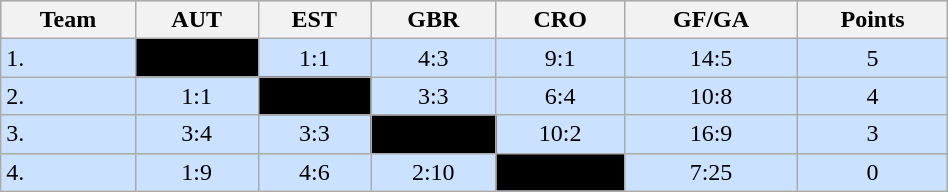<table class="wikitable" bgcolor="#EFEFFF" width="50%">
<tr bgcolor="#BCD2EE">
<th>Team</th>
<th>AUT</th>
<th>EST</th>
<th>GBR</th>
<th>CRO</th>
<th>GF/GA</th>
<th>Points</th>
</tr>
<tr bgcolor="#CAE1FF" align="center">
<td align="left">1. </td>
<td style="background:#000000;"></td>
<td>1:1</td>
<td>4:3</td>
<td>9:1</td>
<td>14:5</td>
<td>5</td>
</tr>
<tr bgcolor="#CAE1FF" align="center">
<td align="left">2. </td>
<td>1:1</td>
<td style="background:#000000;"></td>
<td>3:3</td>
<td>6:4</td>
<td>10:8</td>
<td>4</td>
</tr>
<tr bgcolor="#CAE1FF" align="center">
<td align="left">3. </td>
<td>3:4</td>
<td>3:3</td>
<td style="background:#000000;"></td>
<td>10:2</td>
<td>16:9</td>
<td>3</td>
</tr>
<tr bgcolor="#CAE1FF" align="center">
<td align="left">4. </td>
<td>1:9</td>
<td>4:6</td>
<td>2:10</td>
<td style="background:#000000;"></td>
<td>7:25</td>
<td>0</td>
</tr>
</table>
